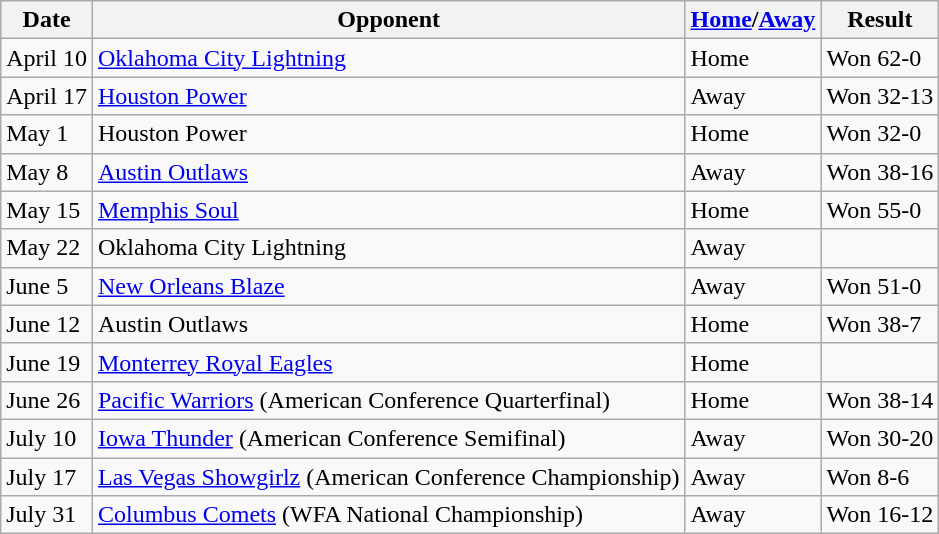<table class="wikitable">
<tr>
<th>Date</th>
<th>Opponent</th>
<th><a href='#'>Home</a>/<a href='#'>Away</a></th>
<th>Result</th>
</tr>
<tr>
<td>April 10</td>
<td><a href='#'>Oklahoma City Lightning</a></td>
<td>Home</td>
<td>Won 62-0</td>
</tr>
<tr>
<td>April 17</td>
<td><a href='#'>Houston Power</a></td>
<td>Away</td>
<td>Won 32-13</td>
</tr>
<tr>
<td>May 1</td>
<td>Houston Power</td>
<td>Home</td>
<td>Won 32-0</td>
</tr>
<tr>
<td>May 8</td>
<td><a href='#'>Austin Outlaws</a></td>
<td>Away</td>
<td>Won 38-16</td>
</tr>
<tr>
<td>May 15</td>
<td><a href='#'>Memphis Soul</a></td>
<td>Home</td>
<td>Won 55-0</td>
</tr>
<tr>
<td>May 22</td>
<td>Oklahoma City Lightning</td>
<td>Away</td>
<td></td>
</tr>
<tr>
<td>June 5</td>
<td><a href='#'>New Orleans Blaze</a></td>
<td>Away</td>
<td>Won 51-0</td>
</tr>
<tr>
<td>June 12</td>
<td>Austin Outlaws</td>
<td>Home</td>
<td>Won 38-7</td>
</tr>
<tr>
<td>June 19</td>
<td><a href='#'>Monterrey Royal Eagles</a></td>
<td>Home</td>
<td></td>
</tr>
<tr>
<td>June 26</td>
<td><a href='#'>Pacific Warriors</a> (American Conference Quarterfinal)</td>
<td>Home</td>
<td>Won 38-14</td>
</tr>
<tr>
<td>July 10</td>
<td><a href='#'>Iowa Thunder</a> (American Conference Semifinal)</td>
<td>Away</td>
<td>Won 30-20</td>
</tr>
<tr>
<td>July 17</td>
<td><a href='#'>Las Vegas Showgirlz</a> (American Conference Championship)</td>
<td>Away</td>
<td>Won 8-6</td>
</tr>
<tr>
<td>July 31</td>
<td><a href='#'>Columbus Comets</a> (WFA National Championship)</td>
<td>Away</td>
<td>Won 16-12</td>
</tr>
</table>
